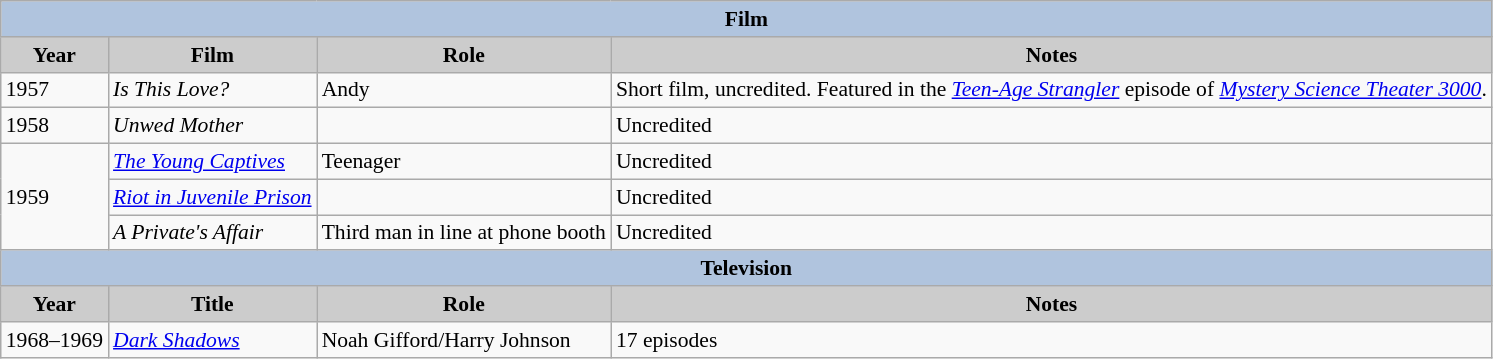<table class="wikitable" style="font-size:90%;">
<tr>
<th colspan=4 style="background:#B0C4DE;">Film</th>
</tr>
<tr align="center">
<th style="background: #CCCCCC;">Year</th>
<th style="background: #CCCCCC;">Film</th>
<th style="background: #CCCCCC;">Role</th>
<th style="background: #CCCCCC;">Notes</th>
</tr>
<tr>
<td>1957</td>
<td><em>Is This Love?</em></td>
<td>Andy</td>
<td>Short film, uncredited. Featured in the <em><a href='#'>Teen-Age Strangler</a></em> episode of <em><a href='#'>Mystery Science Theater 3000</a></em>.</td>
</tr>
<tr>
<td>1958</td>
<td><em>Unwed Mother</em></td>
<td></td>
<td>Uncredited</td>
</tr>
<tr>
<td rowspan=3>1959</td>
<td><em><a href='#'>The Young Captives</a></em></td>
<td>Teenager</td>
<td>Uncredited</td>
</tr>
<tr>
<td><em><a href='#'>Riot in Juvenile Prison</a></em></td>
<td></td>
<td>Uncredited</td>
</tr>
<tr>
<td><em>A Private's Affair</em></td>
<td>Third man in line at phone booth</td>
<td>Uncredited</td>
</tr>
<tr align="center">
<th colspan=4 style="background:#B0C4DE;">Television</th>
</tr>
<tr align="center">
<th style="background: #CCCCCC;">Year</th>
<th style="background: #CCCCCC;">Title</th>
<th style="background: #CCCCCC;">Role</th>
<th style="background: #CCCCCC;">Notes</th>
</tr>
<tr>
<td>1968–1969</td>
<td><em><a href='#'>Dark Shadows</a></em></td>
<td>Noah Gifford/Harry Johnson</td>
<td>17 episodes</td>
</tr>
</table>
